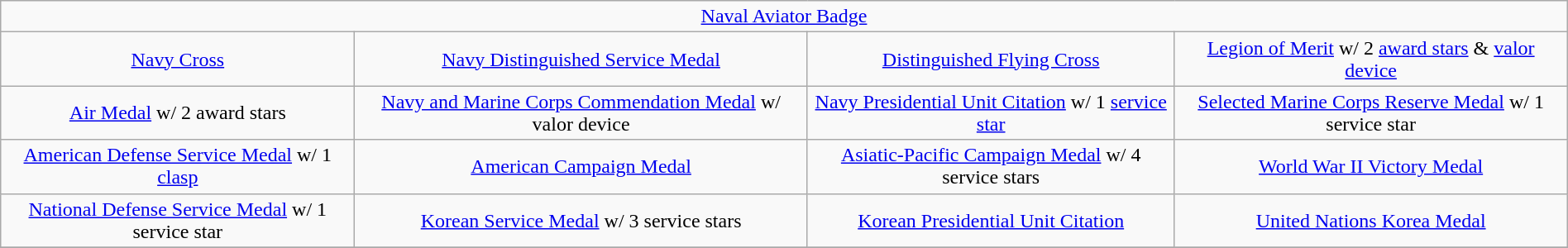<table class="wikitable" style="margin:1em auto; text-align:center;">
<tr>
<td colspan="4"><a href='#'>Naval Aviator Badge</a></td>
</tr>
<tr>
<td><a href='#'>Navy Cross</a></td>
<td><a href='#'>Navy Distinguished Service Medal</a></td>
<td><a href='#'>Distinguished Flying Cross</a></td>
<td><a href='#'>Legion of Merit</a> w/ 2 <a href='#'>award stars</a> & <a href='#'>valor device</a></td>
</tr>
<tr>
<td><a href='#'>Air Medal</a> w/ 2 award stars</td>
<td><a href='#'>Navy and Marine Corps Commendation Medal</a> w/ valor device</td>
<td><a href='#'>Navy Presidential Unit Citation</a> w/ 1 <a href='#'>service star</a></td>
<td><a href='#'>Selected Marine Corps Reserve Medal</a> w/ 1 service star </td>
</tr>
<tr>
<td><a href='#'>American Defense Service Medal</a> w/ 1 <a href='#'>clasp</a></td>
<td><a href='#'>American Campaign Medal</a></td>
<td><a href='#'>Asiatic-Pacific Campaign Medal</a> w/ 4 service stars</td>
<td><a href='#'>World War II Victory Medal</a></td>
</tr>
<tr>
<td><a href='#'>National Defense Service Medal</a> w/ 1 service star</td>
<td><a href='#'>Korean Service Medal</a> w/ 3 service stars</td>
<td><a href='#'>Korean Presidential Unit Citation</a></td>
<td><a href='#'>United Nations Korea Medal</a></td>
</tr>
<tr>
</tr>
</table>
